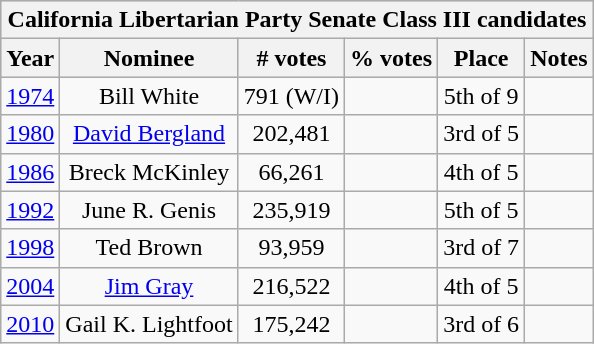<table class=wikitable style="text-align:center;">
<tr style="background:lightgrey;">
<th colspan="9">California Libertarian Party Senate Class III candidates</th>
</tr>
<tr style="background:lightgrey;">
<th>Year</th>
<th>Nominee</th>
<th># votes</th>
<th>% votes</th>
<th>Place</th>
<th>Notes</th>
</tr>
<tr>
<td><a href='#'>1974</a></td>
<td>Bill White</td>
<td>791 (W/I)</td>
<td></td>
<td>5th of 9</td>
<td></td>
</tr>
<tr>
<td><a href='#'>1980</a></td>
<td><a href='#'>David Bergland</a></td>
<td>202,481</td>
<td></td>
<td>3rd of 5</td>
<td></td>
</tr>
<tr>
<td><a href='#'>1986</a></td>
<td>Breck McKinley</td>
<td>66,261</td>
<td></td>
<td>4th of 5</td>
<td></td>
</tr>
<tr>
<td><a href='#'>1992</a></td>
<td>June R. Genis</td>
<td>235,919</td>
<td></td>
<td>5th of 5</td>
<td></td>
</tr>
<tr>
<td><a href='#'>1998</a></td>
<td>Ted Brown</td>
<td>93,959</td>
<td></td>
<td>3rd of 7</td>
<td></td>
</tr>
<tr>
<td><a href='#'>2004</a></td>
<td><a href='#'>Jim Gray</a></td>
<td>216,522</td>
<td></td>
<td>4th of 5</td>
<td></td>
</tr>
<tr>
<td><a href='#'>2010</a></td>
<td>Gail K. Lightfoot</td>
<td>175,242</td>
<td></td>
<td>3rd of 6</td>
<td></td>
</tr>
</table>
